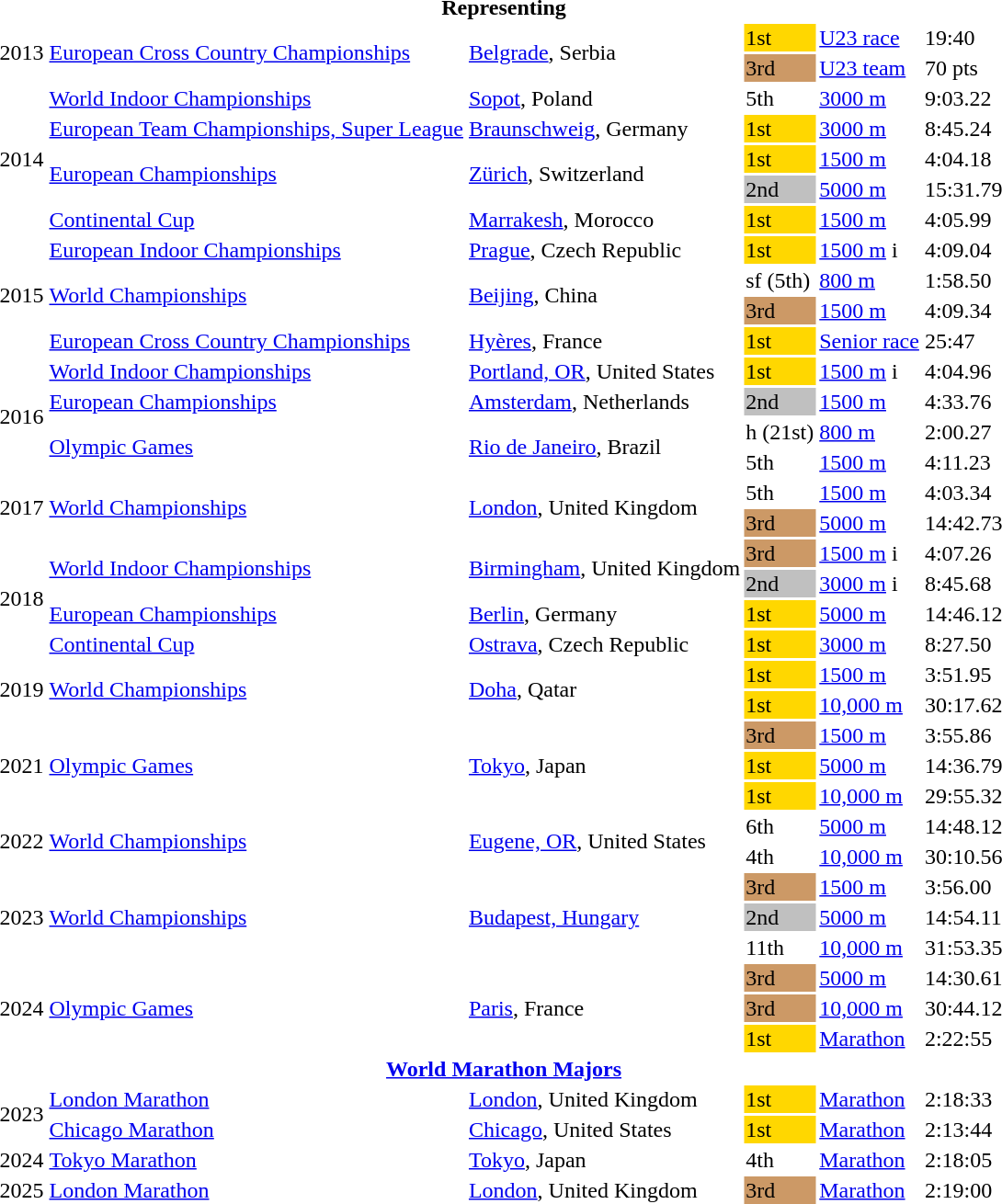<table>
<tr>
<th colspan=7>Representing </th>
</tr>
<tr>
<td rowspan=2>2013</td>
<td rowspan=2><a href='#'>European Cross Country Championships</a></td>
<td rowspan=2><a href='#'>Belgrade</a>, Serbia</td>
<td bgcolor=gold>1st</td>
<td><a href='#'>U23 race</a></td>
<td>19:40</td>
<td></td>
</tr>
<tr>
<td bgcolor=cc9966>3rd</td>
<td><a href='#'>U23 team</a></td>
<td>70 pts</td>
<td></td>
</tr>
<tr>
<td rowspan=5>2014</td>
<td><a href='#'>World Indoor Championships</a></td>
<td><a href='#'>Sopot</a>, Poland</td>
<td>5th</td>
<td><a href='#'>3000 m</a> </td>
<td>9:03.22</td>
<td></td>
</tr>
<tr>
<td><a href='#'>European Team Championships, Super League</a></td>
<td><a href='#'>Braunschweig</a>, Germany</td>
<td bgcolor=gold>1st</td>
<td><a href='#'>3000 m</a></td>
<td>8:45.24</td>
<td></td>
</tr>
<tr>
<td rowspan=2><a href='#'>European Championships</a></td>
<td rowspan=2><a href='#'>Zürich</a>, Switzerland</td>
<td bgcolor=gold>1st</td>
<td><a href='#'>1500 m</a></td>
<td>4:04.18</td>
<td></td>
</tr>
<tr>
<td bgcolor=silver>2nd</td>
<td><a href='#'>5000 m</a></td>
<td>15:31.79</td>
<td></td>
</tr>
<tr>
<td><a href='#'>Continental Cup</a></td>
<td><a href='#'>Marrakesh</a>, Morocco</td>
<td bgcolor=gold>1st</td>
<td><a href='#'>1500 m</a></td>
<td>4:05.99</td>
<td></td>
</tr>
<tr>
<td rowspan=4>2015</td>
<td><a href='#'>European Indoor Championships</a></td>
<td><a href='#'>Prague</a>, Czech Republic</td>
<td bgcolor=gold>1st</td>
<td><a href='#'>1500 m</a> i</td>
<td>4:09.04</td>
<td></td>
</tr>
<tr>
<td rowspan=2><a href='#'>World Championships</a></td>
<td rowspan=2><a href='#'>Beijing</a>, China</td>
<td>sf (5th)</td>
<td><a href='#'>800 m</a></td>
<td>1:58.50</td>
<td></td>
</tr>
<tr>
<td bgcolor=cc9966>3rd</td>
<td><a href='#'>1500 m</a></td>
<td>4:09.34</td>
<td></td>
</tr>
<tr>
<td><a href='#'>European Cross Country Championships</a></td>
<td><a href='#'>Hyères</a>, France</td>
<td bgcolor=gold>1st</td>
<td><a href='#'>Senior race</a></td>
<td>25:47</td>
<td></td>
</tr>
<tr>
<td rowspan=4>2016</td>
<td><a href='#'>World Indoor Championships</a></td>
<td><a href='#'>Portland, OR</a>, United States</td>
<td bgcolor=gold>1st</td>
<td><a href='#'>1500 m</a> i</td>
<td>4:04.96</td>
<td></td>
</tr>
<tr>
<td><a href='#'>European Championships</a></td>
<td><a href='#'>Amsterdam</a>, Netherlands</td>
<td bgcolor=silver>2nd</td>
<td><a href='#'>1500 m</a></td>
<td>4:33.76</td>
<td></td>
</tr>
<tr>
<td rowspan=2><a href='#'>Olympic Games</a></td>
<td rowspan=2><a href='#'>Rio de Janeiro</a>, Brazil</td>
<td>h (21st)</td>
<td><a href='#'>800 m</a></td>
<td>2:00.27</td>
<td></td>
</tr>
<tr>
<td>5th</td>
<td><a href='#'>1500 m</a></td>
<td>4:11.23</td>
<td></td>
</tr>
<tr>
<td rowspan=2>2017</td>
<td rowspan=2><a href='#'>World Championships</a></td>
<td rowspan=2><a href='#'>London</a>, United Kingdom</td>
<td>5th</td>
<td><a href='#'>1500 m</a></td>
<td>4:03.34</td>
<td></td>
</tr>
<tr>
<td bgcolor=cc9966>3rd</td>
<td><a href='#'>5000 m</a></td>
<td>14:42.73</td>
<td></td>
</tr>
<tr>
<td rowspan=4>2018</td>
<td rowspan=2><a href='#'>World Indoor Championships</a></td>
<td rowspan=2><a href='#'>Birmingham</a>, United Kingdom</td>
<td bgcolor=cc9966>3rd</td>
<td><a href='#'>1500 m</a> i</td>
<td>4:07.26</td>
<td></td>
</tr>
<tr>
<td bgcolor=silver>2nd</td>
<td><a href='#'>3000 m</a> i</td>
<td>8:45.68</td>
<td></td>
</tr>
<tr>
<td><a href='#'>European Championships</a></td>
<td><a href='#'>Berlin</a>, Germany</td>
<td bgcolor=gold>1st</td>
<td><a href='#'>5000 m</a></td>
<td>14:46.12</td>
<td></td>
</tr>
<tr>
<td><a href='#'>Continental Cup</a></td>
<td><a href='#'>Ostrava</a>, Czech Republic</td>
<td bgcolor=gold>1st</td>
<td><a href='#'>3000 m</a></td>
<td>8:27.50</td>
<td> </td>
</tr>
<tr>
<td rowspan=2>2019</td>
<td rowspan=2><a href='#'>World Championships</a></td>
<td rowspan=2><a href='#'>Doha</a>, Qatar</td>
<td bgcolor=gold>1st</td>
<td><a href='#'>1500 m</a></td>
<td>3:51.95</td>
<td> </td>
</tr>
<tr>
<td bgcolor=gold>1st</td>
<td><a href='#'>10,000 m</a></td>
<td>30:17.62</td>
<td> </td>
</tr>
<tr>
<td rowspan=3>2021</td>
<td rowspan=3><a href='#'>Olympic Games</a></td>
<td rowspan=3><a href='#'>Tokyo</a>, Japan</td>
<td bgcolor=cc9966>3rd</td>
<td><a href='#'>1500 m</a></td>
<td>3:55.86</td>
<td></td>
</tr>
<tr>
<td bgcolor=gold>1st</td>
<td><a href='#'>5000 m</a></td>
<td>14:36.79</td>
<td></td>
</tr>
<tr>
<td bgcolor=gold>1st</td>
<td><a href='#'>10,000 m</a></td>
<td>29:55.32</td>
<td></td>
</tr>
<tr>
<td rowspan=2>2022</td>
<td rowspan=2><a href='#'>World Championships</a></td>
<td rowspan=2><a href='#'>Eugene, OR</a>, United States</td>
<td>6th</td>
<td><a href='#'>5000 m</a></td>
<td>14:48.12</td>
<td></td>
</tr>
<tr>
<td>4th</td>
<td><a href='#'>10,000 m</a></td>
<td>30:10.56</td>
<td></td>
</tr>
<tr>
<td rowspan=3>2023</td>
<td rowspan=3><a href='#'>World Championships</a></td>
<td rowspan=3><a href='#'>Budapest, Hungary</a></td>
<td bgcolor=cc9966>3rd</td>
<td><a href='#'>1500 m</a></td>
<td>3:56.00</td>
<td></td>
</tr>
<tr>
<td bgcolor=silver>2nd</td>
<td><a href='#'>5000 m</a></td>
<td>14:54.11</td>
<td></td>
</tr>
<tr>
<td>11th</td>
<td><a href='#'>10,000 m</a></td>
<td>31:53.35</td>
<td></td>
</tr>
<tr>
<td rowspan=3>2024</td>
<td rowspan=3><a href='#'>Olympic Games</a></td>
<td rowspan=3><a href='#'>Paris</a>, France</td>
<td bgcolor=cc9966>3rd</td>
<td><a href='#'>5000 m</a></td>
<td>14:30.61</td>
<td></td>
</tr>
<tr>
<td bgcolor=cc9966>3rd</td>
<td><a href='#'>10,000 m</a></td>
<td>30:44.12</td>
<td></td>
</tr>
<tr>
<td bgcolor=gold>1st</td>
<td><a href='#'>Marathon</a></td>
<td>2:22:55</td>
<td></td>
</tr>
<tr>
<th colspan=7><a href='#'>World Marathon Majors</a></th>
</tr>
<tr>
<td rowspan=2>2023</td>
<td><a href='#'>London Marathon</a></td>
<td><a href='#'>London</a>, United Kingdom</td>
<td bgcolor=gold>1st</td>
<td><a href='#'>Marathon</a></td>
<td>2:18:33</td>
<td></td>
</tr>
<tr>
<td><a href='#'>Chicago Marathon</a></td>
<td><a href='#'>Chicago</a>, United States</td>
<td bgcolor=gold>1st</td>
<td><a href='#'>Marathon</a></td>
<td>2:13:44</td>
<td></td>
</tr>
<tr>
<td rowspan=1>2024</td>
<td><a href='#'>Tokyo Marathon</a></td>
<td><a href='#'>Tokyo</a>, Japan</td>
<td>4th</td>
<td><a href='#'>Marathon</a></td>
<td>2:18:05</td>
<td></td>
</tr>
<tr>
<td rowspan=1>2025</td>
<td><a href='#'>London Marathon</a></td>
<td><a href='#'>London</a>, United Kingdom</td>
<td bgcolor=cc9966>3rd</td>
<td><a href='#'>Marathon</a></td>
<td>2:19:00</td>
<td></td>
</tr>
</table>
